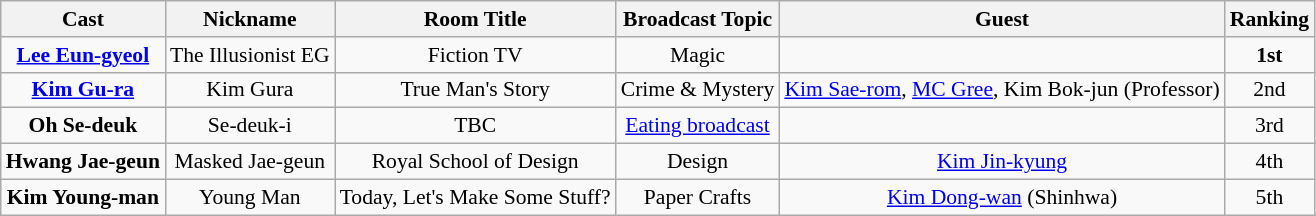<table class="wikitable" style="font-size:90%;">
<tr>
<th>Cast</th>
<th>Nickname</th>
<th>Room Title</th>
<th>Broadcast Topic</th>
<th>Guest</th>
<th>Ranking</th>
</tr>
<tr align="center">
<td><strong><a href='#'>Lee Eun-gyeol</a></strong></td>
<td>The Illusionist EG</td>
<td>Fiction TV</td>
<td>Magic</td>
<td></td>
<td><strong>1st</strong></td>
</tr>
<tr align="center">
<td><strong><a href='#'>Kim Gu-ra</a></strong></td>
<td>Kim Gura</td>
<td>True Man's Story</td>
<td>Crime & Mystery</td>
<td><a href='#'>Kim Sae-rom</a>, <a href='#'>MC Gree</a>, Kim Bok-jun (Professor)</td>
<td>2nd</td>
</tr>
<tr align="center">
<td><strong>Oh Se-deuk</strong></td>
<td>Se-deuk-i</td>
<td>TBC</td>
<td><a href='#'>Eating broadcast</a></td>
<td></td>
<td>3rd</td>
</tr>
<tr align="center">
<td><strong>Hwang Jae-geun</strong></td>
<td>Masked Jae-geun</td>
<td>Royal School of Design</td>
<td>Design</td>
<td><a href='#'>Kim Jin-kyung</a></td>
<td>4th</td>
</tr>
<tr align="center">
<td><strong>Kim Young-man</strong></td>
<td>Young Man</td>
<td>Today, Let's Make Some Stuff?</td>
<td>Paper Crafts</td>
<td><a href='#'>Kim Dong-wan</a> (Shinhwa)</td>
<td>5th</td>
</tr>
</table>
